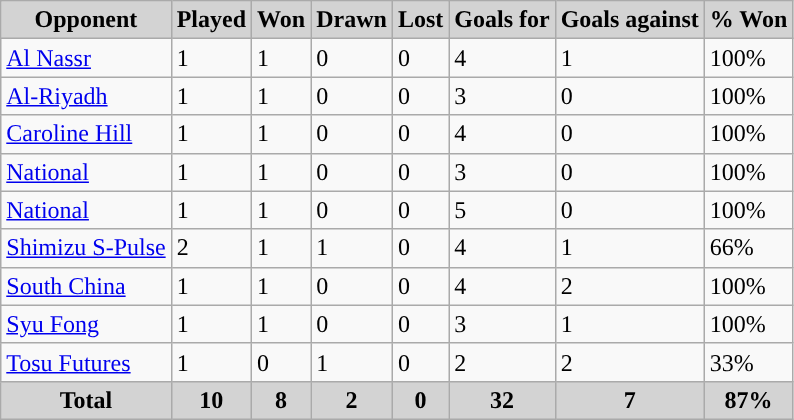<table class="wikitable sortable">
<tr>
<th style="background:lightgrey; width="200">Opponent</th>
<th style="background:lightgrey; width="70">Played</th>
<th style="background:lightgrey; width="70">Won</th>
<th style="background:lightgrey; width="70">Drawn</th>
<th style="background:lightgrey; width="70">Lost</th>
<th style="background:lightgrey; width="70">Goals for</th>
<th style="background:lightgrey; width="70">Goals against</th>
<th style="background:lightgrey; width="70">% Won</th>
</tr>
<tr align="left">
<td> <a href='#'>Al Nassr</a></td>
<td>1</td>
<td>1</td>
<td>0</td>
<td>0</td>
<td>4</td>
<td>1</td>
<td>100%</td>
</tr>
<tr align="left">
<td> <a href='#'>Al-Riyadh</a></td>
<td>1</td>
<td>1</td>
<td>0</td>
<td>0</td>
<td>3</td>
<td>0</td>
<td>100%</td>
</tr>
<tr align="left">
<td> <a href='#'>Caroline Hill</a></td>
<td>1</td>
<td>1</td>
<td>0</td>
<td>0</td>
<td>4</td>
<td>0</td>
<td>100%</td>
</tr>
<tr align="left">
<td> <a href='#'>National</a></td>
<td>1</td>
<td>1</td>
<td>0</td>
<td>0</td>
<td>3</td>
<td>0</td>
<td>100%</td>
</tr>
<tr align="left">
<td> <a href='#'>National</a></td>
<td>1</td>
<td>1</td>
<td>0</td>
<td>0</td>
<td>5</td>
<td>0</td>
<td>100%</td>
</tr>
<tr align="left">
<td> <a href='#'>Shimizu S-Pulse</a></td>
<td>2</td>
<td>1</td>
<td>1</td>
<td>0</td>
<td>4</td>
<td>1</td>
<td>66%</td>
</tr>
<tr align="left">
<td> <a href='#'>South China</a></td>
<td>1</td>
<td>1</td>
<td>0</td>
<td>0</td>
<td>4</td>
<td>2</td>
<td>100%</td>
</tr>
<tr align="left">
<td> <a href='#'>Syu Fong</a></td>
<td>1</td>
<td>1</td>
<td>0</td>
<td>0</td>
<td>3</td>
<td>1</td>
<td>100%</td>
</tr>
<tr align="left">
<td> <a href='#'>Tosu Futures</a></td>
<td>1</td>
<td>0</td>
<td>1</td>
<td>0</td>
<td>2</td>
<td>2</td>
<td>33%</td>
</tr>
<tr class="sortbottom">
<th style="background:lightgrey;">Total</th>
<th style="background:lightgrey;">10</th>
<th style="background:lightgrey;">8</th>
<th style="background:lightgrey;">2</th>
<th style="background:lightgrey;">0</th>
<th style="background:lightgrey;">32</th>
<th style="background:lightgrey;">7</th>
<th style="background:lightgrey;">87%</th>
</tr>
</table>
